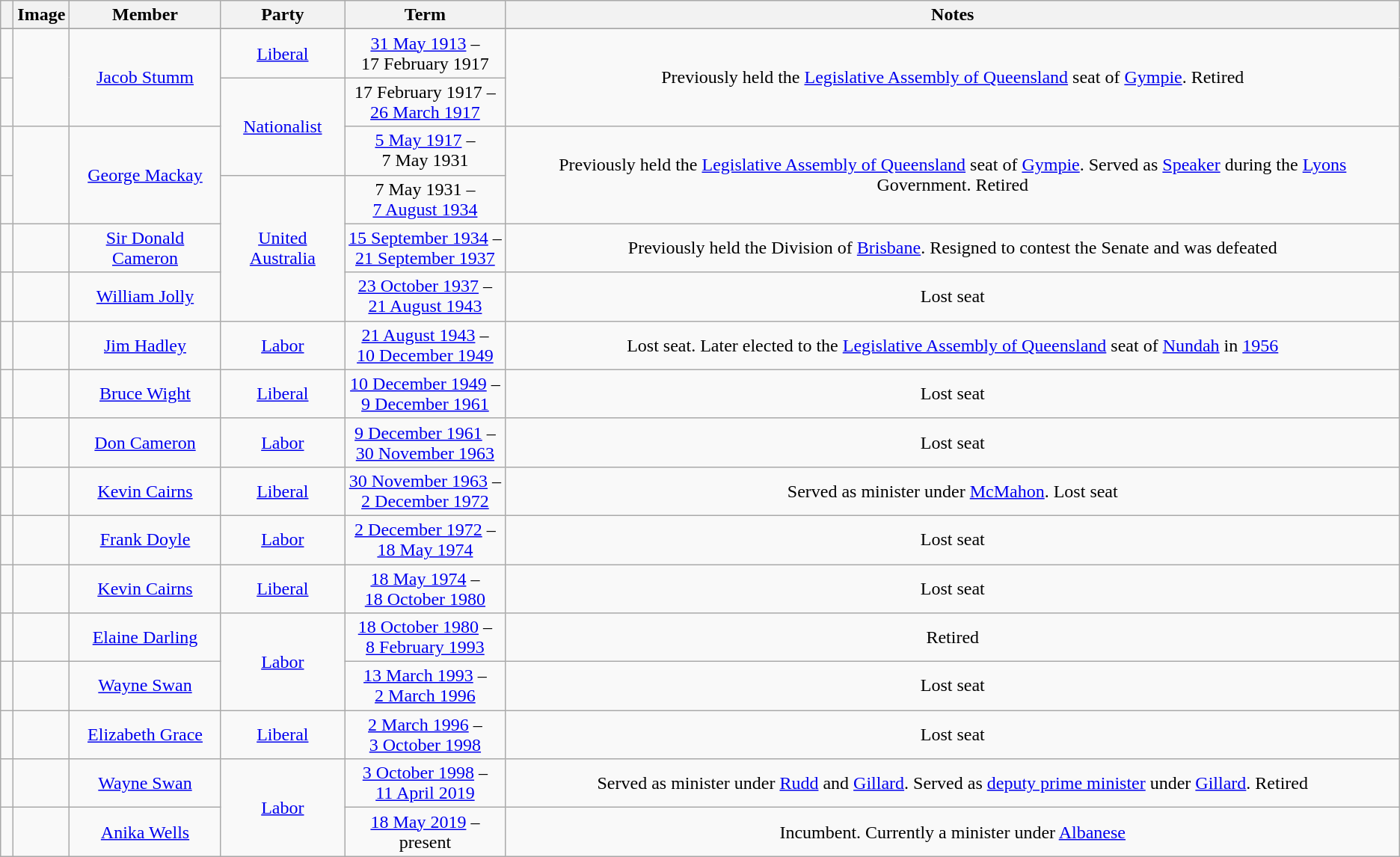<table class=wikitable style="text-align:center">
<tr>
<th></th>
<th>Image</th>
<th>Member</th>
<th>Party</th>
<th>Term</th>
<th>Notes</th>
</tr>
<tr>
</tr>
<tr>
<td> </td>
<td rowspan=2></td>
<td rowspan=2><a href='#'>Jacob Stumm</a><br></td>
<td><a href='#'>Liberal</a></td>
<td nowrap><a href='#'>31 May 1913</a> –<br>17 February 1917</td>
<td rowspan=2>Previously held the <a href='#'>Legislative Assembly of Queensland</a> seat of <a href='#'>Gympie</a>. Retired</td>
</tr>
<tr>
<td> </td>
<td rowspan="2"><a href='#'>Nationalist</a></td>
<td nowrap>17 February 1917 –<br><a href='#'>26 March 1917</a></td>
</tr>
<tr>
<td> </td>
<td rowspan=2></td>
<td rowspan=2><a href='#'>George Mackay</a><br></td>
<td nowrap><a href='#'>5 May 1917</a> –<br>7 May 1931</td>
<td rowspan=2>Previously held the <a href='#'>Legislative Assembly of Queensland</a> seat of <a href='#'>Gympie</a>. Served as <a href='#'>Speaker</a> during the <a href='#'>Lyons</a> Government. Retired</td>
</tr>
<tr>
<td> </td>
<td rowspan="3"><a href='#'>United Australia</a></td>
<td nowrap>7 May 1931 –<br><a href='#'>7 August 1934</a></td>
</tr>
<tr>
<td> </td>
<td></td>
<td><a href='#'>Sir Donald Cameron</a><br></td>
<td nowrap><a href='#'>15 September 1934</a> –<br><a href='#'>21 September 1937</a></td>
<td>Previously held the Division of <a href='#'>Brisbane</a>. Resigned to contest the Senate and was defeated</td>
</tr>
<tr>
<td> </td>
<td></td>
<td><a href='#'>William Jolly</a><br></td>
<td nowrap><a href='#'>23 October 1937</a> –<br><a href='#'>21 August 1943</a></td>
<td>Lost seat</td>
</tr>
<tr>
<td> </td>
<td></td>
<td><a href='#'>Jim Hadley</a><br></td>
<td><a href='#'>Labor</a></td>
<td nowrap><a href='#'>21 August 1943</a> –<br><a href='#'>10 December 1949</a></td>
<td>Lost seat. Later elected to the <a href='#'>Legislative Assembly of Queensland</a> seat of <a href='#'>Nundah</a> in <a href='#'>1956</a></td>
</tr>
<tr>
<td> </td>
<td></td>
<td><a href='#'>Bruce Wight</a><br></td>
<td><a href='#'>Liberal</a></td>
<td nowrap><a href='#'>10 December 1949</a> –<br><a href='#'>9 December 1961</a></td>
<td>Lost seat</td>
</tr>
<tr>
<td> </td>
<td></td>
<td><a href='#'>Don Cameron</a><br></td>
<td><a href='#'>Labor</a></td>
<td nowrap><a href='#'>9 December 1961</a> –<br><a href='#'>30 November 1963</a></td>
<td>Lost seat</td>
</tr>
<tr>
<td> </td>
<td></td>
<td><a href='#'>Kevin Cairns</a><br></td>
<td><a href='#'>Liberal</a></td>
<td nowrap><a href='#'>30 November 1963</a> –<br><a href='#'>2 December 1972</a></td>
<td>Served as minister under <a href='#'>McMahon</a>. Lost seat</td>
</tr>
<tr>
<td> </td>
<td></td>
<td><a href='#'>Frank Doyle</a><br></td>
<td><a href='#'>Labor</a></td>
<td nowrap><a href='#'>2 December 1972</a> –<br><a href='#'>18 May 1974</a></td>
<td>Lost seat</td>
</tr>
<tr>
<td> </td>
<td></td>
<td><a href='#'>Kevin Cairns</a><br></td>
<td><a href='#'>Liberal</a></td>
<td nowrap><a href='#'>18 May 1974</a> –<br><a href='#'>18 October 1980</a></td>
<td>Lost seat</td>
</tr>
<tr>
<td> </td>
<td></td>
<td><a href='#'>Elaine Darling</a><br></td>
<td rowspan="2"><a href='#'>Labor</a></td>
<td nowrap><a href='#'>18 October 1980</a> –<br><a href='#'>8 February 1993</a></td>
<td>Retired</td>
</tr>
<tr>
<td> </td>
<td></td>
<td><a href='#'>Wayne Swan</a><br></td>
<td nowrap><a href='#'>13 March 1993</a> –<br><a href='#'>2 March 1996</a></td>
<td>Lost seat</td>
</tr>
<tr>
<td> </td>
<td></td>
<td><a href='#'>Elizabeth Grace</a><br></td>
<td><a href='#'>Liberal</a></td>
<td nowrap><a href='#'>2 March 1996</a> –<br><a href='#'>3 October 1998</a></td>
<td>Lost seat</td>
</tr>
<tr>
<td> </td>
<td></td>
<td><a href='#'>Wayne Swan</a><br></td>
<td rowspan="2"><a href='#'>Labor</a></td>
<td nowrap><a href='#'>3 October 1998</a> –<br><a href='#'>11 April 2019</a></td>
<td>Served as minister under <a href='#'>Rudd</a> and <a href='#'>Gillard</a>. Served as <a href='#'>deputy prime minister</a> under <a href='#'>Gillard</a>. Retired</td>
</tr>
<tr>
<td> </td>
<td></td>
<td><a href='#'>Anika Wells</a><br></td>
<td nowrap><a href='#'>18 May 2019</a> –<br>present</td>
<td>Incumbent. Currently a minister under <a href='#'>Albanese</a></td>
</tr>
</table>
